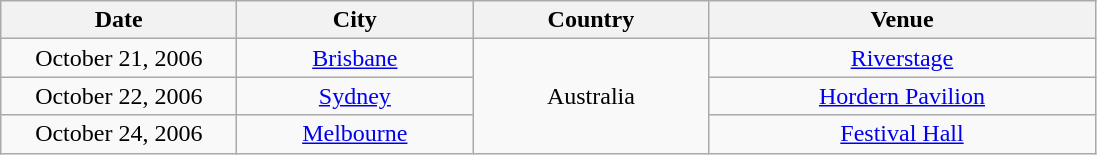<table class="wikitable" style="text-align:center;">
<tr>
<th style="width:150px;">Date</th>
<th style="width:150px;">City</th>
<th style="width:150px;">Country</th>
<th style="width:250px;">Venue</th>
</tr>
<tr>
<td>October 21, 2006</td>
<td><a href='#'>Brisbane</a></td>
<td rowspan="3">Australia</td>
<td><a href='#'>Riverstage</a></td>
</tr>
<tr>
<td>October 22, 2006</td>
<td><a href='#'>Sydney</a></td>
<td><a href='#'>Hordern Pavilion</a></td>
</tr>
<tr>
<td>October 24, 2006</td>
<td><a href='#'>Melbourne</a></td>
<td><a href='#'>Festival Hall</a></td>
</tr>
</table>
